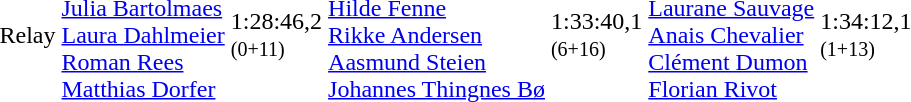<table>
<tr>
<td>Relay</td>
<td><br><a href='#'>Julia Bartolmaes</a><br><a href='#'>Laura Dahlmeier</a><br><a href='#'>Roman Rees</a><br><a href='#'>Matthias Dorfer</a></td>
<td>1:28:46,2<br><small>(0+11)</small></td>
<td><br><a href='#'>Hilde Fenne</a><br><a href='#'>Rikke Andersen</a><br><a href='#'>Aasmund Steien</a><br><a href='#'>Johannes Thingnes Bø</a></td>
<td>1:33:40,1<br><small>(6+16)</small></td>
<td><br><a href='#'>Laurane Sauvage</a><br><a href='#'>Anais Chevalier</a><br><a href='#'>Clément Dumon</a><br><a href='#'>Florian Rivot</a></td>
<td>1:34:12,1<br><small>(1+13)</small></td>
</tr>
</table>
